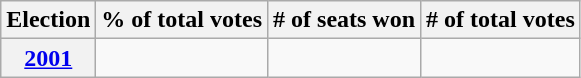<table class="wikitable">
<tr>
<th>Election</th>
<th>% of total votes</th>
<th># of seats won</th>
<th># of total votes</th>
</tr>
<tr>
<th><a href='#'>2001</a></th>
<td></td>
<td></td>
<td></td>
</tr>
</table>
